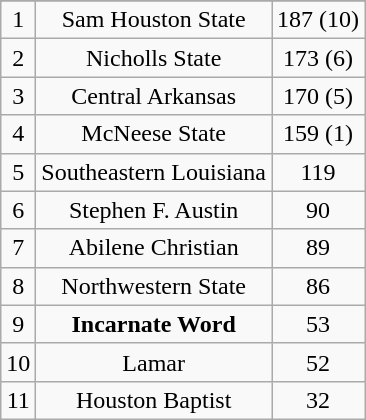<table class="wikitable">
<tr align="center">
</tr>
<tr align="center">
<td>1</td>
<td>Sam Houston State</td>
<td>187 (10)</td>
</tr>
<tr align="center">
<td>2</td>
<td>Nicholls State</td>
<td>173 (6)</td>
</tr>
<tr align="center">
<td>3</td>
<td>Central Arkansas</td>
<td>170 (5)</td>
</tr>
<tr align="center">
<td>4</td>
<td>McNeese State</td>
<td>159 (1)</td>
</tr>
<tr align="center">
<td>5</td>
<td>Southeastern Louisiana</td>
<td>119</td>
</tr>
<tr align="center">
<td>6</td>
<td>Stephen F. Austin</td>
<td>90</td>
</tr>
<tr align="center">
<td>7</td>
<td>Abilene Christian</td>
<td>89</td>
</tr>
<tr align="center">
<td>8</td>
<td>Northwestern State</td>
<td>86</td>
</tr>
<tr align="center">
<td>9</td>
<td><strong>Incarnate Word</strong></td>
<td>53</td>
</tr>
<tr align="center">
<td>10</td>
<td>Lamar</td>
<td>52</td>
</tr>
<tr align="center">
<td>11</td>
<td>Houston Baptist</td>
<td>32</td>
</tr>
</table>
